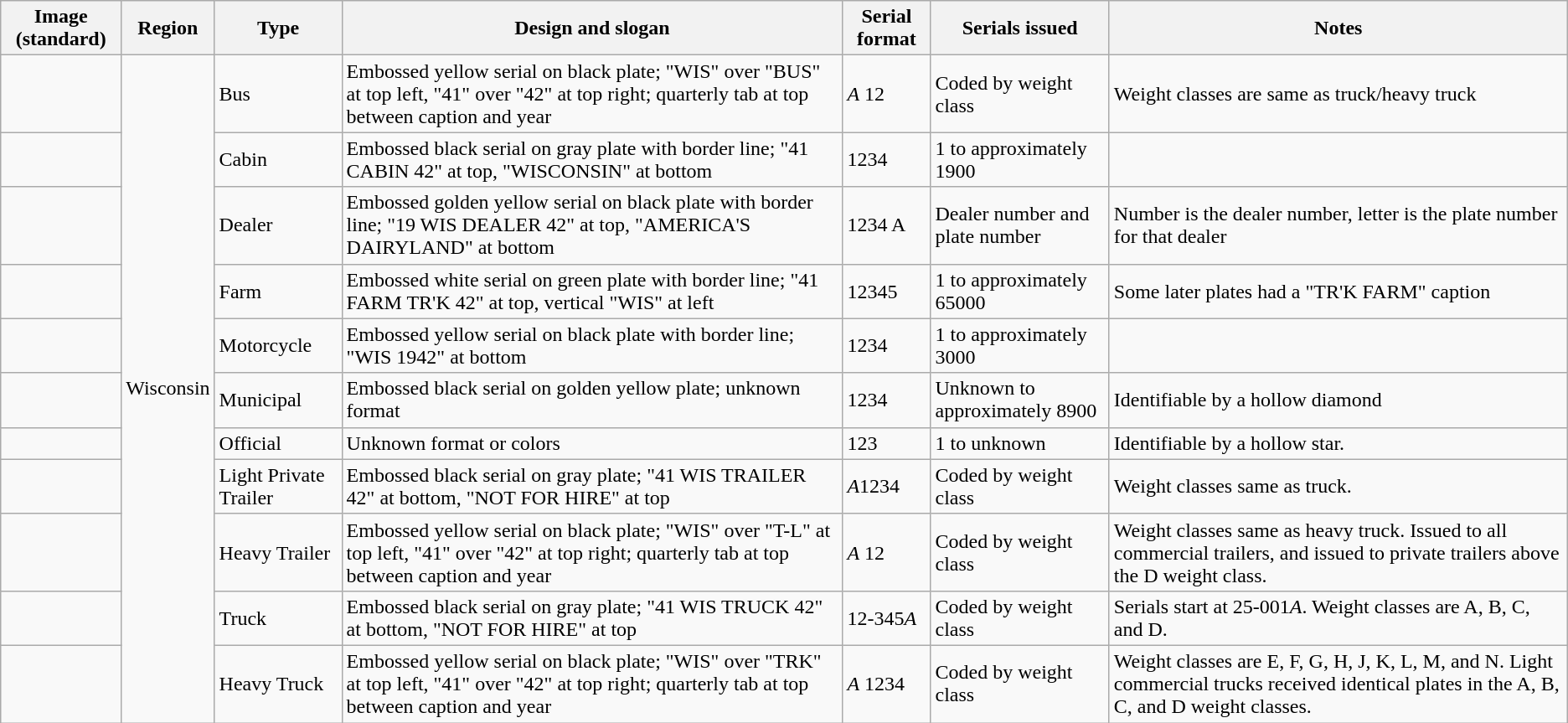<table class="wikitable">
<tr>
<th>Image (standard)</th>
<th>Region</th>
<th>Type</th>
<th>Design and slogan</th>
<th>Serial format</th>
<th>Serials issued</th>
<th>Notes</th>
</tr>
<tr>
<td></td>
<td rowspan="11">Wisconsin</td>
<td>Bus</td>
<td>Embossed yellow serial on black plate; "WIS" over "BUS" at top left, "41" over "42" at top right; quarterly tab at top between caption and year</td>
<td><em>A</em> 12</td>
<td>Coded by weight class</td>
<td>Weight classes are same as truck/heavy truck</td>
</tr>
<tr>
<td></td>
<td>Cabin</td>
<td>Embossed black serial on gray plate with border line; "41 CABIN 42" at top, "WISCONSIN" at bottom</td>
<td>1234</td>
<td>1 to approximately 1900</td>
<td></td>
</tr>
<tr>
<td></td>
<td>Dealer</td>
<td>Embossed golden yellow serial on black plate with border line; "19 WIS DEALER 42" at top, "AMERICA'S DAIRYLAND" at bottom</td>
<td>1234 A</td>
<td>Dealer number and plate number</td>
<td>Number is the dealer number, letter is the plate number for that dealer</td>
</tr>
<tr>
<td></td>
<td>Farm</td>
<td>Embossed white serial on green plate with border line; "41 FARM TR'K 42" at top, vertical "WIS" at left</td>
<td>12345</td>
<td>1 to approximately 65000</td>
<td>Some later plates had a "TR'K FARM" caption</td>
</tr>
<tr>
<td></td>
<td>Motorcycle</td>
<td>Embossed yellow serial on black plate with border line; "WIS 1942" at bottom</td>
<td>1234</td>
<td>1 to approximately 3000</td>
<td></td>
</tr>
<tr>
<td></td>
<td>Municipal</td>
<td>Embossed black serial on golden yellow plate; unknown format</td>
<td>1234</td>
<td>Unknown to approximately 8900</td>
<td>Identifiable by a hollow diamond</td>
</tr>
<tr>
<td></td>
<td>Official</td>
<td>Unknown format or colors</td>
<td>123</td>
<td>1 to unknown</td>
<td>Identifiable by a hollow star.</td>
</tr>
<tr>
<td></td>
<td>Light Private Trailer</td>
<td>Embossed black serial on gray plate; "41 WIS TRAILER 42" at bottom, "NOT FOR HIRE" at top</td>
<td><em>A</em>1234</td>
<td>Coded by weight class</td>
<td>Weight classes same as truck.</td>
</tr>
<tr>
<td></td>
<td>Heavy Trailer</td>
<td>Embossed yellow serial on black plate; "WIS" over "T-L" at top left, "41" over "42" at top right; quarterly tab at top between caption and year</td>
<td><em>A</em> 12</td>
<td>Coded by weight class</td>
<td>Weight classes same as heavy truck. Issued to all commercial trailers, and issued to private trailers above the D weight class.</td>
</tr>
<tr>
<td></td>
<td>Truck</td>
<td>Embossed black serial on gray plate; "41 WIS TRUCK 42" at bottom, "NOT FOR HIRE" at top</td>
<td>12-345<em>A</em></td>
<td>Coded by weight class</td>
<td>Serials start at 25-001<em>A</em>. Weight classes are A, B, C, and D.</td>
</tr>
<tr>
<td></td>
<td>Heavy Truck</td>
<td>Embossed yellow serial on black plate; "WIS" over "TRK" at top left, "41" over "42" at top right; quarterly tab at top between caption and year</td>
<td><em>A</em> 1234</td>
<td>Coded by weight class</td>
<td>Weight classes are E, F, G, H, J, K, L, M, and N. Light commercial trucks received identical plates in the A, B, C, and D weight classes.</td>
</tr>
</table>
